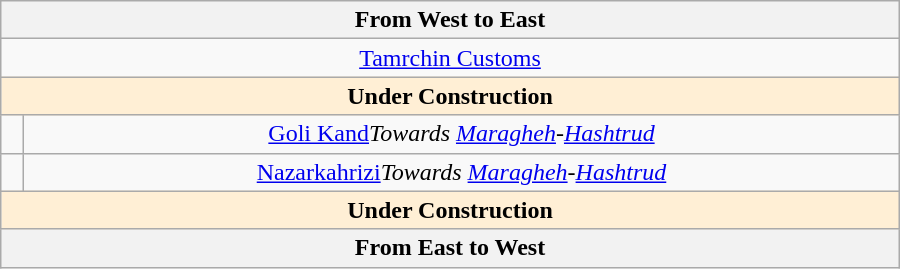<table class="wikitable" style="text-align:center" width="600px">
<tr>
<th text-align="center" colspan="3"> From West to East </th>
</tr>
<tr>
<td colspan="7"> <a href='#'>Tamrchin Customs</a></td>
</tr>
<tr>
<td text-align="center" colspan="3" bgcolor="#FFEFD5"> <strong>Under Construction</strong> </td>
</tr>
<tr>
<td></td>
<td> <a href='#'>Goli Kand</a><em>Towards <a href='#'>Maragheh</a>-<a href='#'>Hashtrud</a></em></td>
</tr>
<tr>
<td></td>
<td> <a href='#'>Nazarkahrizi</a><em>Towards <a href='#'>Maragheh</a>-<a href='#'>Hashtrud</a></em></td>
</tr>
<tr>
<td text- colspan="3" style="text-align:center; background:#ffefd5;"> <strong>Under Construction</strong> </td>
</tr>
<tr>
<th text-align="center" colspan="3"> From East to West </th>
</tr>
</table>
